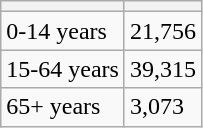<table class="wikitable sortable">
<tr>
<th></th>
<th></th>
</tr>
<tr>
<td>0-14 years</td>
<td>21,756</td>
</tr>
<tr>
<td>15-64 years</td>
<td>39,315</td>
</tr>
<tr>
<td>65+ years</td>
<td>3,073</td>
</tr>
</table>
